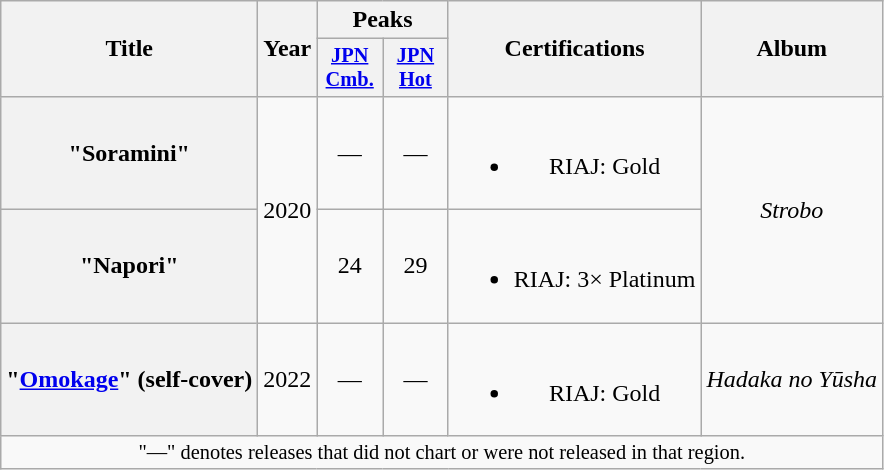<table class="wikitable plainrowheaders" style="text-align:center">
<tr>
<th scope="col" rowspan="2">Title</th>
<th scope="col" rowspan="2">Year</th>
<th scope="col" colspan="2">Peaks</th>
<th scope="col" rowspan="2">Certifications</th>
<th scope="col" rowspan="2">Album</th>
</tr>
<tr>
<th scope="col" style="width:2.75em;font-size:85%"><a href='#'>JPN<br>Cmb.</a><br></th>
<th scope="col" style="width:2.75em;font-size:85%"><a href='#'>JPN<br>Hot</a><br></th>
</tr>
<tr>
<th scope="row">"Soramini"</th>
<td rowspan="2">2020</td>
<td>—</td>
<td>—</td>
<td><br><ul><li>RIAJ: Gold </li></ul></td>
<td rowspan="2"><em>Strobo</em></td>
</tr>
<tr>
<th scope="row">"Napori"</th>
<td>24</td>
<td>29</td>
<td><br><ul><li>RIAJ: 3× Platinum </li></ul></td>
</tr>
<tr>
<th scope="row">"<a href='#'>Omokage</a>" (self-cover)</th>
<td>2022</td>
<td>—</td>
<td>—</td>
<td><br><ul><li>RIAJ: Gold </li></ul></td>
<td><em>Hadaka no Yūsha</em></td>
</tr>
<tr>
<td colspan="6" style="font-size:85%">"—" denotes releases that did not chart or were not released in that region.</td>
</tr>
</table>
